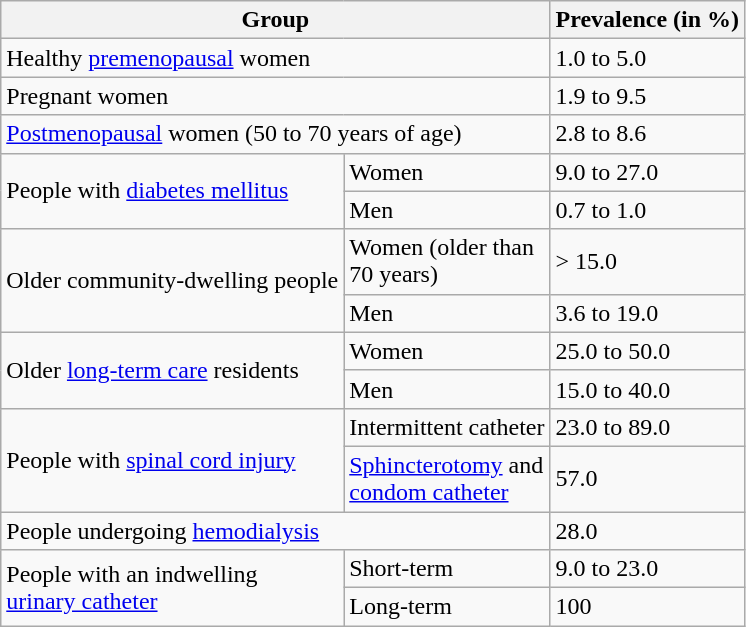<table class="wikitable" align="center">
<tr>
<th colspan="2">Group</th>
<th>Prevalence (in %)</th>
</tr>
<tr>
<td colspan="2">Healthy <a href='#'>premenopausal</a> women</td>
<td>1.0 to 5.0</td>
</tr>
<tr>
<td colspan="2">Pregnant women</td>
<td>1.9 to 9.5</td>
</tr>
<tr>
<td colspan="2"><a href='#'>Postmenopausal</a> women (50 to 70 years of age)</td>
<td>2.8 to 8.6</td>
</tr>
<tr>
<td rowspan="2">People with <a href='#'>diabetes mellitus</a></td>
<td>Women</td>
<td>9.0 to 27.0</td>
</tr>
<tr>
<td>Men</td>
<td>0.7 to 1.0</td>
</tr>
<tr>
<td rowspan="2">Older community-dwelling people</td>
<td>Women (older than<br> 70 years)</td>
<td>> 15.0</td>
</tr>
<tr>
<td>Men</td>
<td>3.6 to 19.0</td>
</tr>
<tr>
<td rowspan="2">Older <a href='#'>long-term care</a> residents</td>
<td>Women</td>
<td>25.0 to 50.0</td>
</tr>
<tr>
<td>Men</td>
<td>15.0 to 40.0</td>
</tr>
<tr>
<td rowspan="2">People with <a href='#'>spinal cord injury</a></td>
<td>Intermittent catheter</td>
<td>23.0 to 89.0</td>
</tr>
<tr>
<td><a href='#'>Sphincterotomy</a> and<br> <a href='#'>condom catheter</a></td>
<td>57.0</td>
</tr>
<tr>
<td colspan="2">People undergoing <a href='#'>hemodialysis</a></td>
<td>28.0</td>
</tr>
<tr>
<td rowspan="2">People with an indwelling<br> <a href='#'>urinary catheter</a></td>
<td>Short-term</td>
<td>9.0 to 23.0</td>
</tr>
<tr>
<td>Long-term</td>
<td>100</td>
</tr>
</table>
